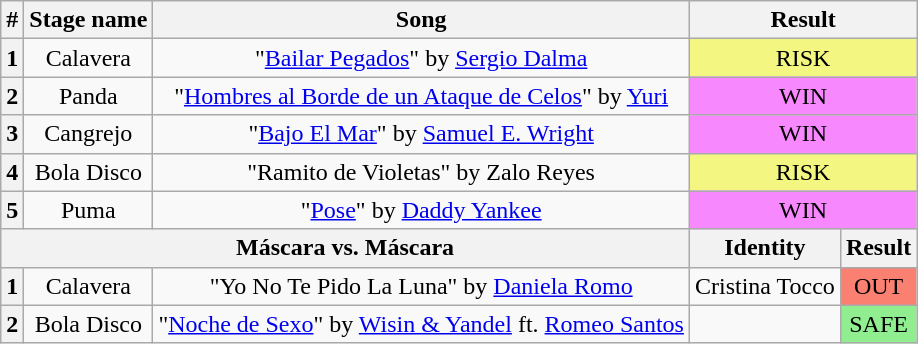<table class="wikitable plainrowheaders" style="text-align: center;">
<tr>
<th>#</th>
<th>Stage name</th>
<th>Song</th>
<th colspan=2>Result</th>
</tr>
<tr>
<th>1</th>
<td>Calavera</td>
<td>"<a href='#'>Bailar Pegados</a>" by <a href='#'>Sergio Dalma</a></td>
<td colspan=2 bgcolor=#F3F781>RISK</td>
</tr>
<tr>
<th>2</th>
<td>Panda</td>
<td>"<a href='#'>Hombres al Borde de un Ataque de Celos</a>" by <a href='#'>Yuri</a></td>
<td colspan=2 bgcolor=#F888FD>WIN</td>
</tr>
<tr>
<th>3</th>
<td>Cangrejo</td>
<td>"<a href='#'>Bajo El Mar</a>" by <a href='#'>Samuel E. Wright</a></td>
<td colspan=2 bgcolor=#F888FD>WIN</td>
</tr>
<tr>
<th>4</th>
<td>Bola Disco</td>
<td>"Ramito de Violetas" by Zalo Reyes</td>
<td colspan=2 bgcolor=#F3F781>RISK</td>
</tr>
<tr>
<th>5</th>
<td>Puma</td>
<td>"<a href='#'>Pose</a>" by <a href='#'>Daddy Yankee</a></td>
<td colspan=2 bgcolor=#F888FD>WIN</td>
</tr>
<tr>
<th colspan="3">Máscara vs. Máscara</th>
<th>Identity</th>
<th>Result</th>
</tr>
<tr>
<th>1</th>
<td>Calavera</td>
<td>"Yo No Te Pido La Luna" by <a href='#'>Daniela Romo</a></td>
<td>Cristina Tocco</td>
<td bgcolor=salmon>OUT</td>
</tr>
<tr>
<th>2</th>
<td>Bola Disco</td>
<td>"<a href='#'>Noche de Sexo</a>" by <a href='#'>Wisin & Yandel</a> ft. <a href='#'>Romeo Santos</a></td>
<td></td>
<td bgcolor=lightgreen>SAFE</td>
</tr>
</table>
